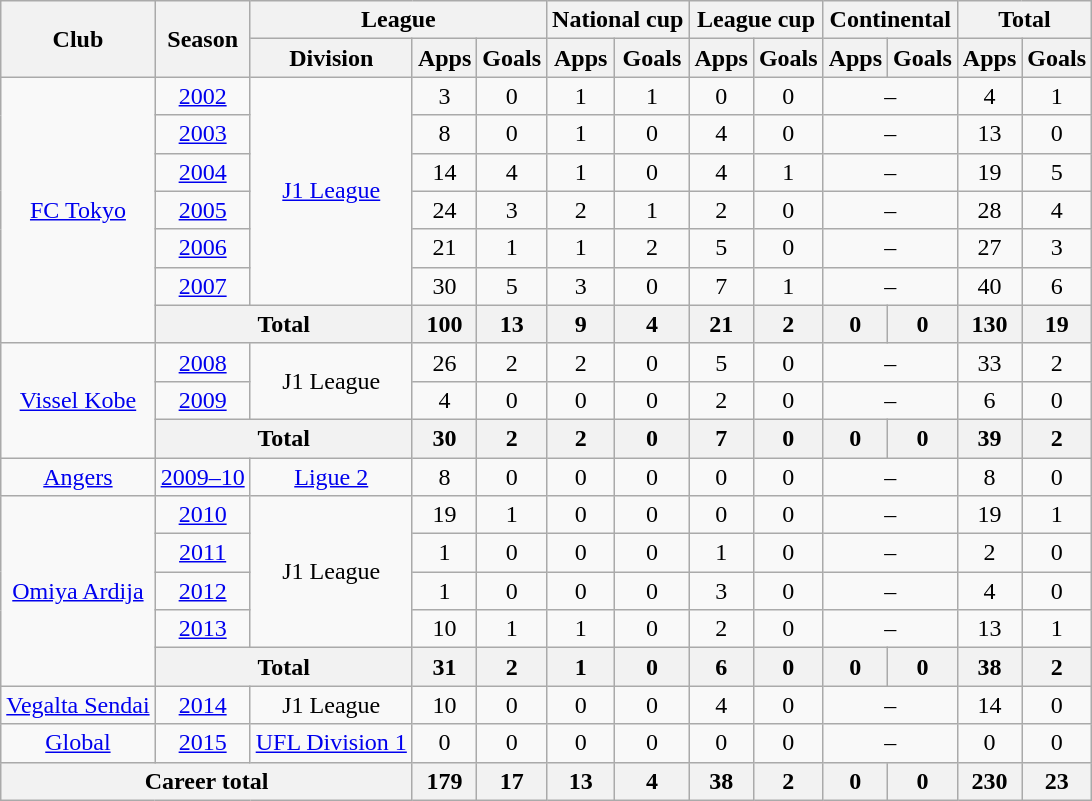<table class="wikitable" style="text-align:center">
<tr>
<th rowspan="2">Club</th>
<th rowspan="2">Season</th>
<th colspan="3">League</th>
<th colspan="2">National cup</th>
<th colspan="2">League cup</th>
<th colspan="2">Continental</th>
<th colspan="2">Total</th>
</tr>
<tr>
<th>Division</th>
<th>Apps</th>
<th>Goals</th>
<th>Apps</th>
<th>Goals</th>
<th>Apps</th>
<th>Goals</th>
<th>Apps</th>
<th>Goals</th>
<th>Apps</th>
<th>Goals</th>
</tr>
<tr>
<td rowspan="7"><a href='#'>FC Tokyo</a></td>
<td><a href='#'>2002</a></td>
<td rowspan="6"><a href='#'>J1 League</a></td>
<td>3</td>
<td>0</td>
<td>1</td>
<td>1</td>
<td>0</td>
<td>0</td>
<td colspan="2">–</td>
<td>4</td>
<td>1</td>
</tr>
<tr>
<td><a href='#'>2003</a></td>
<td>8</td>
<td>0</td>
<td>1</td>
<td>0</td>
<td>4</td>
<td>0</td>
<td colspan="2">–</td>
<td>13</td>
<td>0</td>
</tr>
<tr>
<td><a href='#'>2004</a></td>
<td>14</td>
<td>4</td>
<td>1</td>
<td>0</td>
<td>4</td>
<td>1</td>
<td colspan="2">–</td>
<td>19</td>
<td>5</td>
</tr>
<tr>
<td><a href='#'>2005</a></td>
<td>24</td>
<td>3</td>
<td>2</td>
<td>1</td>
<td>2</td>
<td>0</td>
<td colspan="2">–</td>
<td>28</td>
<td>4</td>
</tr>
<tr>
<td><a href='#'>2006</a></td>
<td>21</td>
<td>1</td>
<td>1</td>
<td>2</td>
<td>5</td>
<td>0</td>
<td colspan="2">–</td>
<td>27</td>
<td>3</td>
</tr>
<tr>
<td><a href='#'>2007</a></td>
<td>30</td>
<td>5</td>
<td>3</td>
<td>0</td>
<td>7</td>
<td>1</td>
<td colspan="2">–</td>
<td>40</td>
<td>6</td>
</tr>
<tr>
<th colspan="2">Total</th>
<th>100</th>
<th>13</th>
<th>9</th>
<th>4</th>
<th>21</th>
<th>2</th>
<th>0</th>
<th>0</th>
<th>130</th>
<th>19</th>
</tr>
<tr>
<td rowspan="3"><a href='#'>Vissel Kobe</a></td>
<td><a href='#'>2008</a></td>
<td rowspan="2">J1 League</td>
<td>26</td>
<td>2</td>
<td>2</td>
<td>0</td>
<td>5</td>
<td>0</td>
<td colspan="2">–</td>
<td>33</td>
<td>2</td>
</tr>
<tr>
<td><a href='#'>2009</a></td>
<td>4</td>
<td>0</td>
<td>0</td>
<td>0</td>
<td>2</td>
<td>0</td>
<td colspan="2">–</td>
<td>6</td>
<td>0</td>
</tr>
<tr>
<th colspan="2">Total</th>
<th>30</th>
<th>2</th>
<th>2</th>
<th>0</th>
<th>7</th>
<th>0</th>
<th>0</th>
<th>0</th>
<th>39</th>
<th>2</th>
</tr>
<tr>
<td><a href='#'>Angers</a></td>
<td><a href='#'>2009–10</a></td>
<td><a href='#'>Ligue 2</a></td>
<td>8</td>
<td>0</td>
<td>0</td>
<td>0</td>
<td>0</td>
<td>0</td>
<td colspan="2">–</td>
<td>8</td>
<td>0</td>
</tr>
<tr>
<td rowspan="5"><a href='#'>Omiya Ardija</a></td>
<td><a href='#'>2010</a></td>
<td rowspan="4">J1 League</td>
<td>19</td>
<td>1</td>
<td>0</td>
<td>0</td>
<td>0</td>
<td>0</td>
<td colspan="2">–</td>
<td>19</td>
<td>1</td>
</tr>
<tr>
<td><a href='#'>2011</a></td>
<td>1</td>
<td>0</td>
<td>0</td>
<td>0</td>
<td>1</td>
<td>0</td>
<td colspan="2">–</td>
<td>2</td>
<td>0</td>
</tr>
<tr>
<td><a href='#'>2012</a></td>
<td>1</td>
<td>0</td>
<td>0</td>
<td>0</td>
<td>3</td>
<td>0</td>
<td colspan="2">–</td>
<td>4</td>
<td>0</td>
</tr>
<tr>
<td><a href='#'>2013</a></td>
<td>10</td>
<td>1</td>
<td>1</td>
<td>0</td>
<td>2</td>
<td>0</td>
<td colspan="2">–</td>
<td>13</td>
<td>1</td>
</tr>
<tr>
<th colspan="2">Total</th>
<th>31</th>
<th>2</th>
<th>1</th>
<th>0</th>
<th>6</th>
<th>0</th>
<th>0</th>
<th>0</th>
<th>38</th>
<th>2</th>
</tr>
<tr>
<td><a href='#'>Vegalta Sendai</a></td>
<td><a href='#'>2014</a></td>
<td>J1 League</td>
<td>10</td>
<td>0</td>
<td>0</td>
<td>0</td>
<td>4</td>
<td>0</td>
<td colspan="2">–</td>
<td>14</td>
<td>0</td>
</tr>
<tr>
<td><a href='#'>Global</a></td>
<td><a href='#'>2015</a></td>
<td><a href='#'>UFL Division 1</a></td>
<td>0</td>
<td>0</td>
<td>0</td>
<td>0</td>
<td>0</td>
<td>0</td>
<td colspan="2">–</td>
<td>0</td>
<td>0</td>
</tr>
<tr>
<th colspan="3">Career total</th>
<th>179</th>
<th>17</th>
<th>13</th>
<th>4</th>
<th>38</th>
<th>2</th>
<th>0</th>
<th>0</th>
<th>230</th>
<th>23</th>
</tr>
</table>
